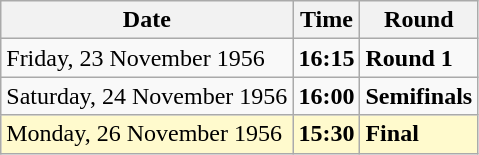<table class="wikitable">
<tr>
<th>Date</th>
<th>Time</th>
<th>Round</th>
</tr>
<tr>
<td>Friday, 23 November 1956</td>
<td><strong>16:15</strong></td>
<td><strong>Round 1</strong></td>
</tr>
<tr>
<td>Saturday, 24 November 1956</td>
<td><strong>16:00</strong></td>
<td><strong>Semifinals</strong></td>
</tr>
<tr style=background:lemonchiffon>
<td>Monday, 26 November 1956</td>
<td><strong>15:30</strong></td>
<td><strong>Final</strong></td>
</tr>
</table>
